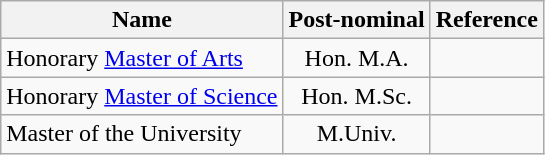<table class="wikitable sortable">
<tr>
<th>Name</th>
<th>Post-nominal</th>
<th class="unsortable">Reference</th>
</tr>
<tr>
<td align="left">Honorary <a href='#'>Master of Arts</a></td>
<td align="center">Hon. M.A.</td>
<td align="center"></td>
</tr>
<tr>
<td align="left">Honorary <a href='#'>Master of Science</a></td>
<td align="center">Hon. M.Sc.</td>
<td align="center"></td>
</tr>
<tr>
<td align="left">Master of the University</td>
<td align="center">M.Univ.</td>
<td align="center"></td>
</tr>
</table>
